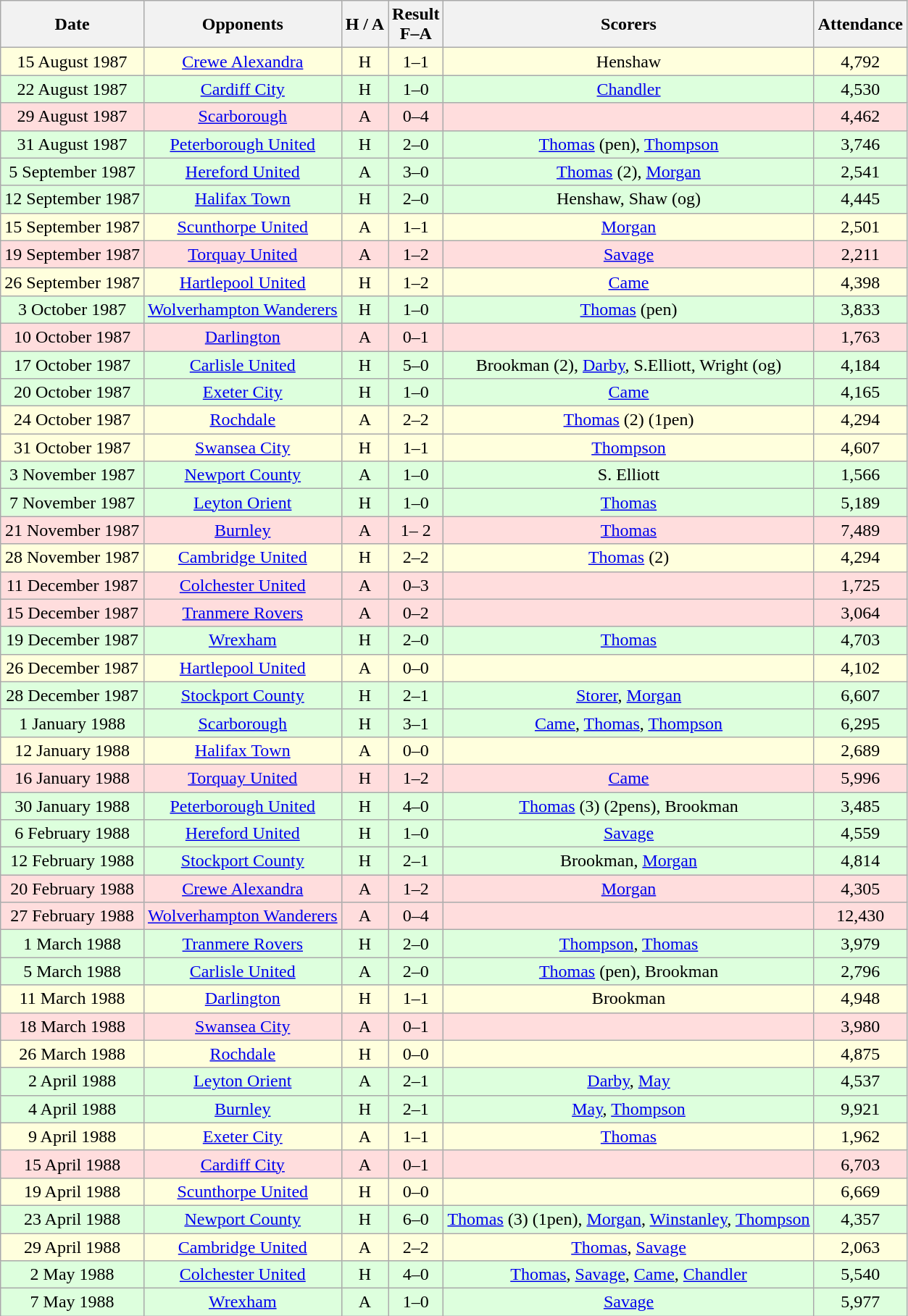<table class="wikitable" style="text-align:center">
<tr>
<th>Date</th>
<th>Opponents</th>
<th>H / A</th>
<th>Result<br>F–A</th>
<th>Scorers</th>
<th>Attendance</th>
</tr>
<tr bgcolor="#ffffdd">
<td>15 August 1987</td>
<td><a href='#'>Crewe Alexandra</a></td>
<td>H</td>
<td>1–1</td>
<td>Henshaw</td>
<td>4,792</td>
</tr>
<tr bgcolor="#ddffdd">
<td>22 August 1987</td>
<td><a href='#'>Cardiff City</a></td>
<td>H</td>
<td>1–0</td>
<td><a href='#'>Chandler</a></td>
<td>4,530</td>
</tr>
<tr bgcolor="#ffdddd">
<td>29 August 1987</td>
<td><a href='#'>Scarborough</a></td>
<td>A</td>
<td>0–4</td>
<td></td>
<td>4,462</td>
</tr>
<tr bgcolor="#ddffdd">
<td>31 August 1987</td>
<td><a href='#'>Peterborough United</a></td>
<td>H</td>
<td>2–0</td>
<td><a href='#'>Thomas</a> (pen), <a href='#'>Thompson</a></td>
<td>3,746</td>
</tr>
<tr bgcolor="#ddffdd">
<td>5 September 1987</td>
<td><a href='#'>Hereford United</a></td>
<td>A</td>
<td>3–0</td>
<td><a href='#'>Thomas</a> (2), <a href='#'>Morgan</a></td>
<td>2,541</td>
</tr>
<tr bgcolor="#ddffdd">
<td>12 September 1987</td>
<td><a href='#'>Halifax Town</a></td>
<td>H</td>
<td>2–0</td>
<td>Henshaw, Shaw (og)</td>
<td>4,445</td>
</tr>
<tr bgcolor="#ffffdd">
<td>15 September 1987</td>
<td><a href='#'>Scunthorpe United</a></td>
<td>A</td>
<td>1–1</td>
<td><a href='#'>Morgan</a></td>
<td>2,501</td>
</tr>
<tr bgcolor="#ffdddd">
<td>19 September 1987</td>
<td><a href='#'>Torquay United</a></td>
<td>A</td>
<td>1–2</td>
<td><a href='#'>Savage</a></td>
<td>2,211</td>
</tr>
<tr bgcolor="#ffffdd">
<td>26 September 1987</td>
<td><a href='#'>Hartlepool United</a></td>
<td>H</td>
<td>1–2</td>
<td><a href='#'>Came</a></td>
<td>4,398</td>
</tr>
<tr bgcolor="#ddffdd">
<td>3 October 1987</td>
<td><a href='#'>Wolverhampton Wanderers</a></td>
<td>H</td>
<td>1–0</td>
<td><a href='#'>Thomas</a> (pen)</td>
<td>3,833</td>
</tr>
<tr bgcolor="#ffdddd">
<td>10 October 1987</td>
<td><a href='#'>Darlington</a></td>
<td>A</td>
<td>0–1</td>
<td></td>
<td>1,763</td>
</tr>
<tr bgcolor="#ddffdd">
<td>17 October 1987</td>
<td><a href='#'>Carlisle United</a></td>
<td>H</td>
<td>5–0</td>
<td>Brookman (2), <a href='#'>Darby</a>, S.Elliott, Wright (og)</td>
<td>4,184</td>
</tr>
<tr bgcolor="#ddffdd">
<td>20 October 1987</td>
<td><a href='#'>Exeter City</a></td>
<td>H</td>
<td>1–0</td>
<td><a href='#'>Came</a></td>
<td>4,165</td>
</tr>
<tr bgcolor="#ffffdd">
<td>24 October 1987</td>
<td><a href='#'>Rochdale</a></td>
<td>A</td>
<td>2–2</td>
<td><a href='#'>Thomas</a> (2) (1pen)</td>
<td>4,294</td>
</tr>
<tr bgcolor="#ffffdd">
<td>31 October 1987</td>
<td><a href='#'>Swansea City</a></td>
<td>H</td>
<td>1–1</td>
<td><a href='#'>Thompson</a></td>
<td>4,607</td>
</tr>
<tr bgcolor="#ddffdd">
<td>3 November 1987</td>
<td><a href='#'>Newport County</a></td>
<td>A</td>
<td>1–0</td>
<td>S. Elliott</td>
<td>1,566</td>
</tr>
<tr bgcolor="#ddffdd">
<td>7 November 1987</td>
<td><a href='#'>Leyton Orient</a></td>
<td>H</td>
<td>1–0</td>
<td><a href='#'>Thomas</a></td>
<td>5,189</td>
</tr>
<tr bgcolor="#ffdddd">
<td>21 November 1987</td>
<td><a href='#'>Burnley</a></td>
<td>A</td>
<td>1– 2</td>
<td><a href='#'>Thomas</a></td>
<td>7,489</td>
</tr>
<tr bgcolor="#ffffdd">
<td>28 November 1987</td>
<td><a href='#'>Cambridge United</a></td>
<td>H</td>
<td>2–2</td>
<td><a href='#'>Thomas</a> (2)</td>
<td>4,294</td>
</tr>
<tr bgcolor="#ffdddd">
<td>11 December 1987</td>
<td><a href='#'>Colchester United</a></td>
<td>A</td>
<td>0–3</td>
<td></td>
<td>1,725</td>
</tr>
<tr bgcolor="#ffdddd">
<td>15 December 1987</td>
<td><a href='#'>Tranmere Rovers</a></td>
<td>A</td>
<td>0–2</td>
<td></td>
<td>3,064</td>
</tr>
<tr bgcolor="#ddffdd">
<td>19 December 1987</td>
<td><a href='#'>Wrexham</a></td>
<td>H</td>
<td>2–0</td>
<td><a href='#'>Thomas</a></td>
<td>4,703</td>
</tr>
<tr bgcolor="#ffffdd">
<td>26 December 1987</td>
<td><a href='#'>Hartlepool United</a></td>
<td>A</td>
<td>0–0</td>
<td></td>
<td>4,102</td>
</tr>
<tr bgcolor="#ddffdd">
<td>28 December 1987</td>
<td><a href='#'>Stockport County</a></td>
<td>H</td>
<td>2–1</td>
<td><a href='#'>Storer</a>, <a href='#'>Morgan</a></td>
<td>6,607</td>
</tr>
<tr bgcolor="#ddffdd">
<td>1 January 1988</td>
<td><a href='#'>Scarborough</a></td>
<td>H</td>
<td>3–1</td>
<td><a href='#'>Came</a>, <a href='#'>Thomas</a>, <a href='#'>Thompson</a></td>
<td>6,295</td>
</tr>
<tr bgcolor="#ffffdd">
<td>12 January 1988</td>
<td><a href='#'>Halifax Town</a></td>
<td>A</td>
<td>0–0</td>
<td></td>
<td>2,689</td>
</tr>
<tr bgcolor="#ffdddd">
<td>16 January 1988</td>
<td><a href='#'>Torquay United</a></td>
<td>H</td>
<td>1–2</td>
<td><a href='#'>Came</a></td>
<td>5,996</td>
</tr>
<tr bgcolor="#ddffdd">
<td>30 January 1988</td>
<td><a href='#'>Peterborough United</a></td>
<td>H</td>
<td>4–0</td>
<td><a href='#'>Thomas</a> (3) (2pens), Brookman</td>
<td>3,485</td>
</tr>
<tr bgcolor="#ddffdd">
<td>6 February 1988</td>
<td><a href='#'>Hereford United</a></td>
<td>H</td>
<td>1–0</td>
<td><a href='#'>Savage</a></td>
<td>4,559</td>
</tr>
<tr bgcolor="#ddffdd">
<td>12 February 1988</td>
<td><a href='#'>Stockport County</a></td>
<td>H</td>
<td>2–1</td>
<td>Brookman, <a href='#'>Morgan</a></td>
<td>4,814</td>
</tr>
<tr bgcolor="#ffdddd">
<td>20 February 1988</td>
<td><a href='#'>Crewe Alexandra</a></td>
<td>A</td>
<td>1–2</td>
<td><a href='#'>Morgan</a></td>
<td>4,305</td>
</tr>
<tr bgcolor="#ffdddd">
<td>27 February 1988</td>
<td><a href='#'>Wolverhampton Wanderers</a></td>
<td>A</td>
<td>0–4</td>
<td></td>
<td>12,430</td>
</tr>
<tr bgcolor="#ddffdd">
<td>1 March 1988</td>
<td><a href='#'>Tranmere Rovers</a></td>
<td>H</td>
<td>2–0</td>
<td><a href='#'>Thompson</a>, <a href='#'>Thomas</a></td>
<td>3,979</td>
</tr>
<tr bgcolor="#ddffdd">
<td>5 March 1988</td>
<td><a href='#'>Carlisle United</a></td>
<td>A</td>
<td>2–0</td>
<td><a href='#'>Thomas</a> (pen), Brookman</td>
<td>2,796</td>
</tr>
<tr bgcolor="#ffffdd">
<td>11 March 1988</td>
<td><a href='#'>Darlington</a></td>
<td>H</td>
<td>1–1</td>
<td>Brookman</td>
<td>4,948</td>
</tr>
<tr bgcolor="#ffdddd">
<td>18 March 1988</td>
<td><a href='#'>Swansea City</a></td>
<td>A</td>
<td>0–1</td>
<td></td>
<td>3,980</td>
</tr>
<tr bgcolor="#ffffdd">
<td>26 March 1988</td>
<td><a href='#'>Rochdale</a></td>
<td>H</td>
<td>0–0</td>
<td></td>
<td>4,875</td>
</tr>
<tr bgcolor="#ddffdd">
<td>2 April 1988</td>
<td><a href='#'>Leyton Orient</a></td>
<td>A</td>
<td>2–1</td>
<td><a href='#'>Darby</a>, <a href='#'>May</a></td>
<td>4,537</td>
</tr>
<tr bgcolor="#ddffdd">
<td>4 April 1988</td>
<td><a href='#'>Burnley</a></td>
<td>H</td>
<td>2–1</td>
<td><a href='#'>May</a>, <a href='#'>Thompson</a></td>
<td>9,921</td>
</tr>
<tr bgcolor="#ffffdd">
<td>9 April 1988</td>
<td><a href='#'>Exeter City</a></td>
<td>A</td>
<td>1–1</td>
<td><a href='#'>Thomas</a></td>
<td>1,962</td>
</tr>
<tr bgcolor="#ffdddd">
<td>15 April 1988</td>
<td><a href='#'>Cardiff City</a></td>
<td>A</td>
<td>0–1</td>
<td></td>
<td>6,703</td>
</tr>
<tr bgcolor="#ffffdd">
<td>19 April 1988</td>
<td><a href='#'>Scunthorpe United</a></td>
<td>H</td>
<td>0–0</td>
<td></td>
<td>6,669</td>
</tr>
<tr bgcolor="#ddffdd">
<td>23 April 1988</td>
<td><a href='#'>Newport County</a></td>
<td>H</td>
<td>6–0</td>
<td><a href='#'>Thomas</a> (3) (1pen), <a href='#'>Morgan</a>, <a href='#'>Winstanley</a>, <a href='#'>Thompson</a></td>
<td>4,357</td>
</tr>
<tr bgcolor="#ffffdd">
<td>29 April 1988</td>
<td><a href='#'>Cambridge United</a></td>
<td>A</td>
<td>2–2</td>
<td><a href='#'>Thomas</a>, <a href='#'>Savage</a></td>
<td>2,063</td>
</tr>
<tr bgcolor="#ddffdd">
<td>2 May 1988</td>
<td><a href='#'>Colchester United</a></td>
<td>H</td>
<td>4–0</td>
<td><a href='#'>Thomas</a>, <a href='#'>Savage</a>, <a href='#'>Came</a>, <a href='#'>Chandler</a></td>
<td>5,540</td>
</tr>
<tr bgcolor="#ddffdd">
<td>7 May 1988</td>
<td><a href='#'>Wrexham</a></td>
<td>A</td>
<td>1–0</td>
<td><a href='#'>Savage</a></td>
<td>5,977</td>
</tr>
</table>
